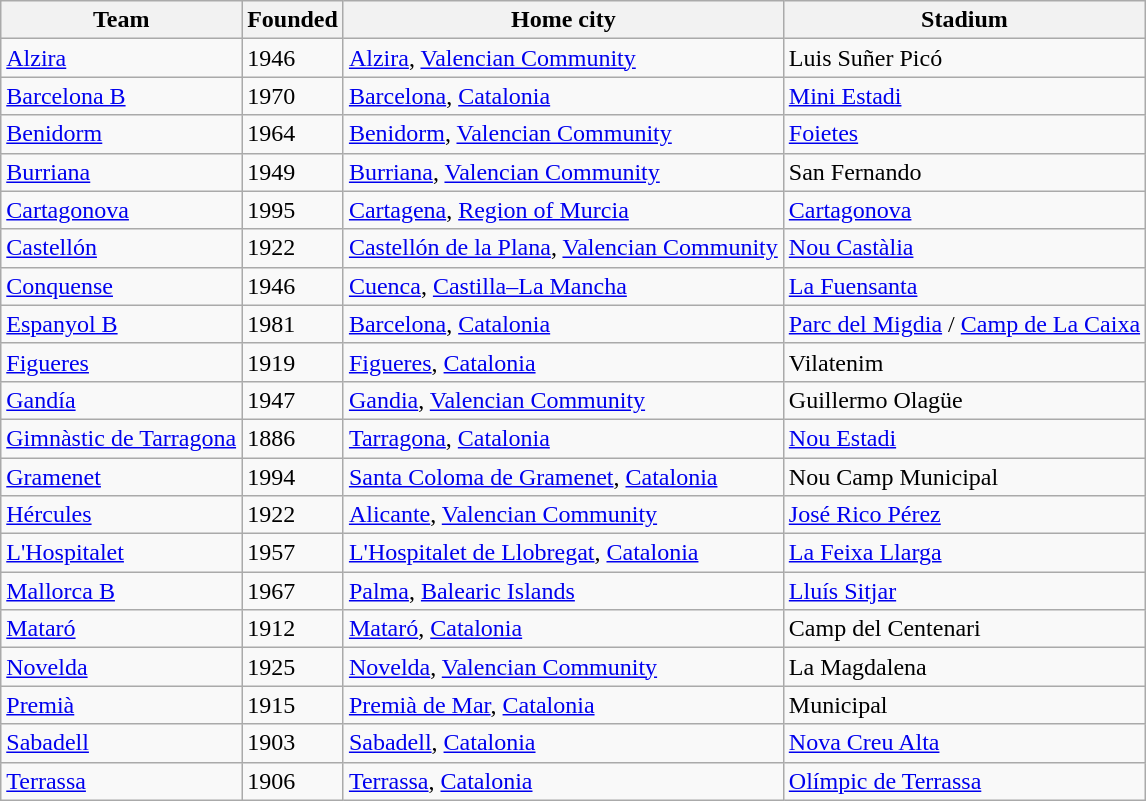<table class="wikitable sortable">
<tr>
<th>Team</th>
<th>Founded</th>
<th>Home city</th>
<th>Stadium</th>
</tr>
<tr>
<td><a href='#'>Alzira</a></td>
<td>1946</td>
<td><a href='#'>Alzira</a>, <a href='#'>Valencian Community</a></td>
<td>Luis Suñer Picó</td>
</tr>
<tr>
<td><a href='#'>Barcelona B</a></td>
<td>1970</td>
<td><a href='#'>Barcelona</a>, <a href='#'>Catalonia</a></td>
<td><a href='#'>Mini Estadi</a></td>
</tr>
<tr>
<td><a href='#'>Benidorm</a></td>
<td>1964</td>
<td><a href='#'>Benidorm</a>, <a href='#'>Valencian Community</a></td>
<td><a href='#'>Foietes</a></td>
</tr>
<tr>
<td><a href='#'>Burriana</a></td>
<td>1949</td>
<td><a href='#'>Burriana</a>, <a href='#'>Valencian Community</a></td>
<td>San Fernando</td>
</tr>
<tr>
<td><a href='#'>Cartagonova</a></td>
<td>1995</td>
<td><a href='#'>Cartagena</a>, <a href='#'>Region of Murcia</a></td>
<td><a href='#'>Cartagonova</a></td>
</tr>
<tr>
<td><a href='#'>Castellón</a></td>
<td>1922</td>
<td><a href='#'>Castellón de la Plana</a>, <a href='#'>Valencian Community</a></td>
<td><a href='#'>Nou Castàlia</a></td>
</tr>
<tr>
<td><a href='#'>Conquense</a></td>
<td>1946</td>
<td><a href='#'>Cuenca</a>, <a href='#'>Castilla–La Mancha</a></td>
<td><a href='#'>La Fuensanta</a></td>
</tr>
<tr>
<td><a href='#'>Espanyol B</a></td>
<td>1981</td>
<td><a href='#'>Barcelona</a>, <a href='#'>Catalonia</a></td>
<td><a href='#'>Parc del Migdia</a> / <a href='#'>Camp de La Caixa</a></td>
</tr>
<tr>
<td><a href='#'>Figueres</a></td>
<td>1919</td>
<td><a href='#'>Figueres</a>, <a href='#'>Catalonia</a></td>
<td>Vilatenim</td>
</tr>
<tr>
<td><a href='#'>Gandía</a></td>
<td>1947</td>
<td><a href='#'>Gandia</a>, <a href='#'>Valencian Community</a></td>
<td>Guillermo Olagüe</td>
</tr>
<tr>
<td><a href='#'>Gimnàstic de Tarragona</a></td>
<td>1886</td>
<td><a href='#'>Tarragona</a>, <a href='#'>Catalonia</a></td>
<td><a href='#'>Nou Estadi</a></td>
</tr>
<tr>
<td><a href='#'>Gramenet</a></td>
<td>1994</td>
<td><a href='#'>Santa Coloma de Gramenet</a>, <a href='#'>Catalonia</a></td>
<td>Nou Camp Municipal</td>
</tr>
<tr>
<td><a href='#'>Hércules</a></td>
<td>1922</td>
<td><a href='#'>Alicante</a>, <a href='#'>Valencian Community</a></td>
<td><a href='#'>José Rico Pérez</a></td>
</tr>
<tr>
<td><a href='#'>L'Hospitalet</a></td>
<td>1957</td>
<td><a href='#'>L'Hospitalet de Llobregat</a>, <a href='#'>Catalonia</a></td>
<td><a href='#'>La Feixa Llarga</a></td>
</tr>
<tr>
<td><a href='#'>Mallorca B</a></td>
<td>1967</td>
<td><a href='#'>Palma</a>, <a href='#'>Balearic Islands</a></td>
<td><a href='#'>Lluís Sitjar</a></td>
</tr>
<tr>
<td><a href='#'>Mataró</a></td>
<td>1912</td>
<td><a href='#'>Mataró</a>, <a href='#'>Catalonia</a></td>
<td>Camp del Centenari</td>
</tr>
<tr>
<td><a href='#'>Novelda</a></td>
<td>1925</td>
<td><a href='#'>Novelda</a>, <a href='#'>Valencian Community</a></td>
<td>La Magdalena</td>
</tr>
<tr>
<td><a href='#'>Premià</a></td>
<td>1915</td>
<td><a href='#'>Premià de Mar</a>, <a href='#'>Catalonia</a></td>
<td>Municipal</td>
</tr>
<tr>
<td><a href='#'>Sabadell</a></td>
<td>1903</td>
<td><a href='#'>Sabadell</a>, <a href='#'>Catalonia</a></td>
<td><a href='#'>Nova Creu Alta</a></td>
</tr>
<tr>
<td><a href='#'>Terrassa</a></td>
<td>1906</td>
<td><a href='#'>Terrassa</a>, <a href='#'>Catalonia</a></td>
<td><a href='#'>Olímpic de Terrassa</a></td>
</tr>
</table>
